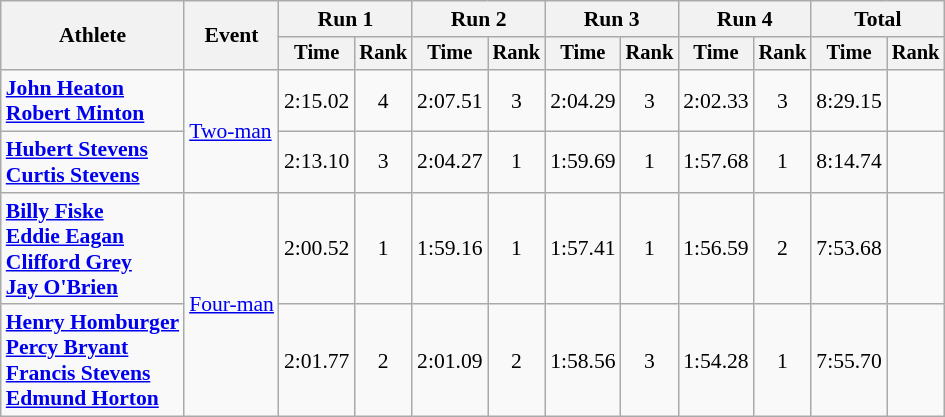<table class=wikitable style=font-size:90%;text-align:center>
<tr>
<th rowspan=2>Athlete</th>
<th rowspan=2>Event</th>
<th colspan=2>Run 1</th>
<th colspan=2>Run 2</th>
<th colspan=2>Run 3</th>
<th colspan=2>Run 4</th>
<th colspan=2>Total</th>
</tr>
<tr style=font-size:95%>
<th>Time</th>
<th>Rank</th>
<th>Time</th>
<th>Rank</th>
<th>Time</th>
<th>Rank</th>
<th>Time</th>
<th>Rank</th>
<th>Time</th>
<th>Rank</th>
</tr>
<tr>
<td align=left><strong><a href='#'>John Heaton</a><br><a href='#'>Robert Minton</a></strong></td>
<td align=left rowspan=2><a href='#'>Two-man</a></td>
<td>2:15.02</td>
<td>4</td>
<td>2:07.51</td>
<td>3</td>
<td>2:04.29</td>
<td>3</td>
<td>2:02.33</td>
<td>3</td>
<td>8:29.15</td>
<td></td>
</tr>
<tr>
<td align=left><strong><a href='#'>Hubert Stevens</a><br><a href='#'>Curtis Stevens</a></strong></td>
<td>2:13.10</td>
<td>3</td>
<td>2:04.27</td>
<td>1</td>
<td>1:59.69</td>
<td>1</td>
<td>1:57.68</td>
<td>1</td>
<td>8:14.74</td>
<td></td>
</tr>
<tr>
<td align=left><strong><a href='#'>Billy Fiske</a><br><a href='#'>Eddie Eagan</a><br><a href='#'>Clifford Grey</a><br><a href='#'>Jay O'Brien</a></strong></td>
<td align=left rowspan=2><a href='#'>Four-man</a></td>
<td>2:00.52</td>
<td>1</td>
<td>1:59.16</td>
<td>1</td>
<td>1:57.41</td>
<td>1</td>
<td>1:56.59</td>
<td>2</td>
<td>7:53.68</td>
<td></td>
</tr>
<tr>
<td align=left><strong><a href='#'>Henry Homburger</a><br><a href='#'>Percy Bryant</a><br><a href='#'>Francis Stevens</a><br><a href='#'>Edmund Horton</a></strong></td>
<td>2:01.77</td>
<td>2</td>
<td>2:01.09</td>
<td>2</td>
<td>1:58.56</td>
<td>3</td>
<td>1:54.28</td>
<td>1</td>
<td>7:55.70</td>
<td></td>
</tr>
</table>
